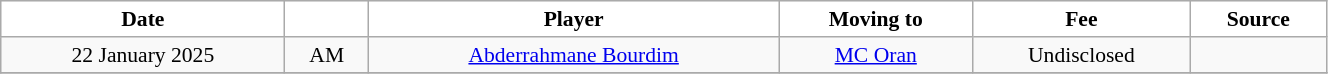<table class="wikitable sortable" style="width:70%; text-align:center; font-size:90%; text-align:centre;">
<tr>
<th style="background:white; color:black; text-align:center;">Date</th>
<th style="background:white; color:black; text-align:center;"></th>
<th style="background:white; color:black; text-align:center;">Player</th>
<th style="background:white; color:black; text-align:center;">Moving to</th>
<th style="background:white; color:black; text-align:center;">Fee</th>
<th style="background:white; color:black; text-align:center;">Source</th>
</tr>
<tr>
<td>22 January 2025</td>
<td>AM</td>
<td> <a href='#'>Abderrahmane Bourdim</a></td>
<td><a href='#'>MC Oran</a></td>
<td>Undisclosed</td>
<td></td>
</tr>
<tr>
</tr>
</table>
